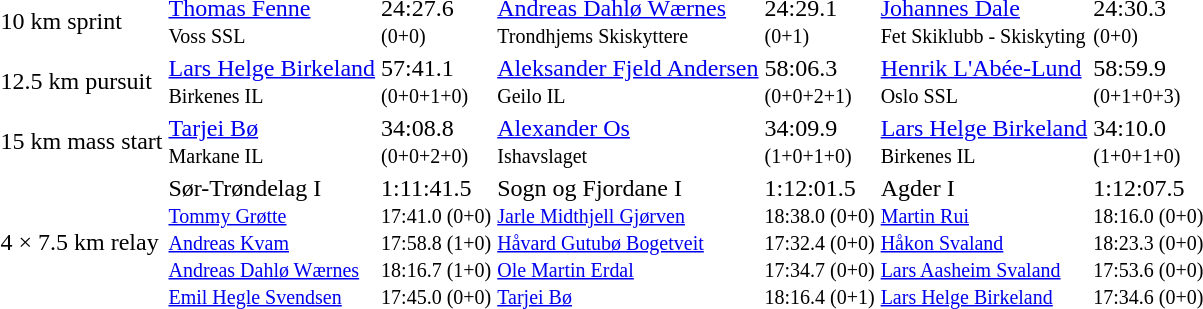<table>
<tr>
<td>10 km sprint<br><em></em></td>
<td><a href='#'>Thomas Fenne</a><br><small>Voss SSL</small></td>
<td>24:27.6<br><small>(0+0)</small></td>
<td><a href='#'>Andreas Dahlø Wærnes</a><br><small>Trondhjems Skiskyttere</small></td>
<td>24:29.1<br><small>(0+1)</small></td>
<td><a href='#'>Johannes Dale</a><br><small>Fet Skiklubb - Skiskyting</small></td>
<td>24:30.3<br><small>(0+0)</small></td>
</tr>
<tr>
<td>12.5 km pursuit<br><em></em></td>
<td><a href='#'>Lars Helge Birkeland</a><br><small>Birkenes IL</small></td>
<td>57:41.1<br><small>(0+0+1+0)</small></td>
<td><a href='#'>Aleksander Fjeld Andersen</a><br><small>Geilo IL</small></td>
<td>58:06.3<br><small>(0+0+2+1)</small></td>
<td><a href='#'>Henrik L'Abée-Lund</a><br><small>Oslo SSL</small></td>
<td>58:59.9<br><small>(0+1+0+3)</small></td>
</tr>
<tr>
<td>15 km mass start<br><em></em></td>
<td><a href='#'>Tarjei Bø</a><br><small>Markane IL</small></td>
<td>34:08.8<br><small>(0+0+2+0)</small></td>
<td><a href='#'>Alexander Os</a><br><small>Ishavslaget</small></td>
<td>34:09.9<br><small>(1+0+1+0)</small></td>
<td><a href='#'>Lars Helge Birkeland</a><br><small>Birkenes IL</small></td>
<td>34:10.0<br><small>(1+0+1+0)</small></td>
</tr>
<tr>
<td>4 × 7.5 km relay<br><em></em></td>
<td>Sør-Trøndelag I<br><small><a href='#'>Tommy Grøtte</a><br><a href='#'>Andreas Kvam</a><br><a href='#'>Andreas Dahlø Wærnes</a><br><a href='#'>Emil Hegle Svendsen</a></small></td>
<td>1:11:41.5<br><small>17:41.0 (0+0)<br>17:58.8 (1+0)<br>18:16.7 (1+0)<br>17:45.0 (0+0)</small></td>
<td>Sogn og Fjordane I<br><small><a href='#'>Jarle Midthjell Gjørven</a><br><a href='#'>Håvard Gutubø Bogetveit</a><br><a href='#'>Ole Martin Erdal</a><br><a href='#'>Tarjei Bø</a></small></td>
<td>1:12:01.5<br><small>18:38.0 (0+0)<br>17:32.4 (0+0)<br>17:34.7 (0+0)<br>18:16.4 (0+1)</small></td>
<td>Agder I<br><small><a href='#'>Martin Rui</a><br><a href='#'>Håkon Svaland</a><br><a href='#'>Lars Aasheim Svaland</a><br><a href='#'>Lars Helge Birkeland</a></small></td>
<td>1:12:07.5<br><small>18:16.0 (0+0)<br>18:23.3 (0+0)<br>17:53.6 (0+0)<br>17:34.6 (0+0)</small></td>
</tr>
</table>
